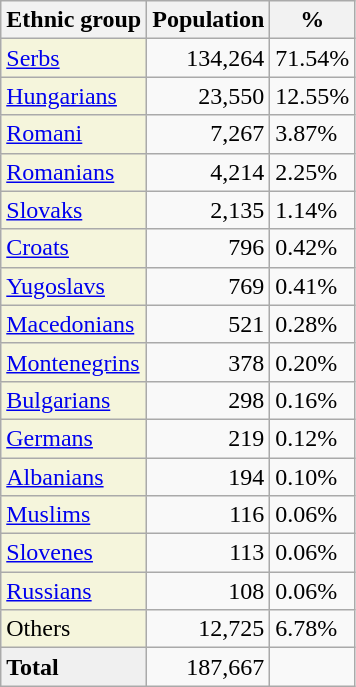<table class="wikitable">
<tr>
<th>Ethnic group</th>
<th>Population</th>
<th>%</th>
</tr>
<tr>
<td style="background:#F5F5DC;"><a href='#'>Serbs</a></td>
<td align="right">134,264</td>
<td>71.54%</td>
</tr>
<tr>
<td style="background:#F5F5DC;"><a href='#'>Hungarians</a></td>
<td align="right">23,550</td>
<td>12.55%</td>
</tr>
<tr>
<td style="background:#F5F5DC;"><a href='#'>Romani</a></td>
<td align="right">7,267</td>
<td>3.87%</td>
</tr>
<tr>
<td style="background:#F5F5DC;"><a href='#'>Romanians</a></td>
<td align="right">4,214</td>
<td>2.25%</td>
</tr>
<tr>
<td style="background:#F5F5DC;"><a href='#'>Slovaks</a></td>
<td align="right">2,135</td>
<td>1.14%</td>
</tr>
<tr>
<td style="background:#F5F5DC;"><a href='#'>Croats</a></td>
<td align="right">796</td>
<td>0.42%</td>
</tr>
<tr>
<td style="background:#F5F5DC;"><a href='#'>Yugoslavs</a></td>
<td align="right">769</td>
<td>0.41%</td>
</tr>
<tr>
<td style="background:#F5F5DC;"><a href='#'>Macedonians</a></td>
<td align="right">521</td>
<td>0.28%</td>
</tr>
<tr>
<td style="background:#F5F5DC;"><a href='#'>Montenegrins</a></td>
<td align="right">378</td>
<td>0.20%</td>
</tr>
<tr>
<td style="background:#F5F5DC;"><a href='#'>Bulgarians</a></td>
<td align="right">298</td>
<td>0.16%</td>
</tr>
<tr>
<td style="background:#F5F5DC;"><a href='#'>Germans</a></td>
<td align="right">219</td>
<td>0.12%</td>
</tr>
<tr>
<td style="background:#F5F5DC;"><a href='#'>Albanians</a></td>
<td align="right">194</td>
<td>0.10%</td>
</tr>
<tr>
<td style="background:#F5F5DC;"><a href='#'>Muslims</a></td>
<td align="right">116</td>
<td>0.06%</td>
</tr>
<tr>
<td style="background:#F5F5DC;"><a href='#'>Slovenes</a></td>
<td align="right">113</td>
<td>0.06%</td>
</tr>
<tr>
<td style="background:#F5F5DC;"><a href='#'>Russians</a></td>
<td align="right">108</td>
<td>0.06%</td>
</tr>
<tr>
<td style="background:#F5F5DC;">Others</td>
<td align="right">12,725</td>
<td>6.78%</td>
</tr>
<tr>
<td style="background:#F0F0F0;"><strong>Total</strong></td>
<td align="right">187,667</td>
<td></td>
</tr>
</table>
